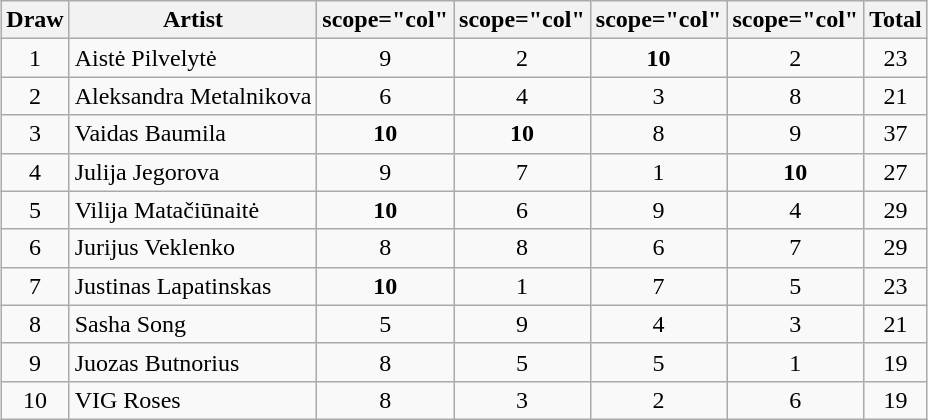<table class="wikitable collapsible" style="margin: 1em auto 1em auto; text-align:center;">
<tr>
<th>Draw</th>
<th>Artist</th>
<th>scope="col" </th>
<th>scope="col" </th>
<th>scope="col" </th>
<th>scope="col" </th>
<th>Total</th>
</tr>
<tr>
<td>1</td>
<td align="left">Aistė Pilvelytė</td>
<td>9</td>
<td>2</td>
<td><strong>10</strong></td>
<td>2</td>
<td>23</td>
</tr>
<tr>
<td>2</td>
<td align="left">Aleksandra Metalnikova</td>
<td>6</td>
<td>4</td>
<td>3</td>
<td>8</td>
<td>21</td>
</tr>
<tr>
<td>3</td>
<td align="left">Vaidas Baumila</td>
<td><strong>10</strong></td>
<td><strong>10</strong></td>
<td>8</td>
<td>9</td>
<td>37</td>
</tr>
<tr>
<td>4</td>
<td align="left">Julija Jegorova</td>
<td>9</td>
<td>7</td>
<td>1</td>
<td><strong>10</strong></td>
<td>27</td>
</tr>
<tr>
<td>5</td>
<td align="left">Vilija Matačiūnaitė</td>
<td><strong>10</strong></td>
<td>6</td>
<td>9</td>
<td>4</td>
<td>29</td>
</tr>
<tr>
<td>6</td>
<td align="left">Jurijus Veklenko</td>
<td>8</td>
<td>8</td>
<td>6</td>
<td>7</td>
<td>29</td>
</tr>
<tr>
<td>7</td>
<td align="left">Justinas Lapatinskas</td>
<td><strong>10</strong></td>
<td>1</td>
<td>7</td>
<td>5</td>
<td>23</td>
</tr>
<tr>
<td>8</td>
<td align="left">Sasha Song</td>
<td>5</td>
<td>9</td>
<td>4</td>
<td>3</td>
<td>21</td>
</tr>
<tr>
<td>9</td>
<td align="left">Juozas Butnorius</td>
<td>8</td>
<td>5</td>
<td>5</td>
<td>1</td>
<td>19</td>
</tr>
<tr>
<td>10</td>
<td align="left">VIG Roses</td>
<td>8</td>
<td>3</td>
<td>2</td>
<td>6</td>
<td>19</td>
</tr>
</table>
